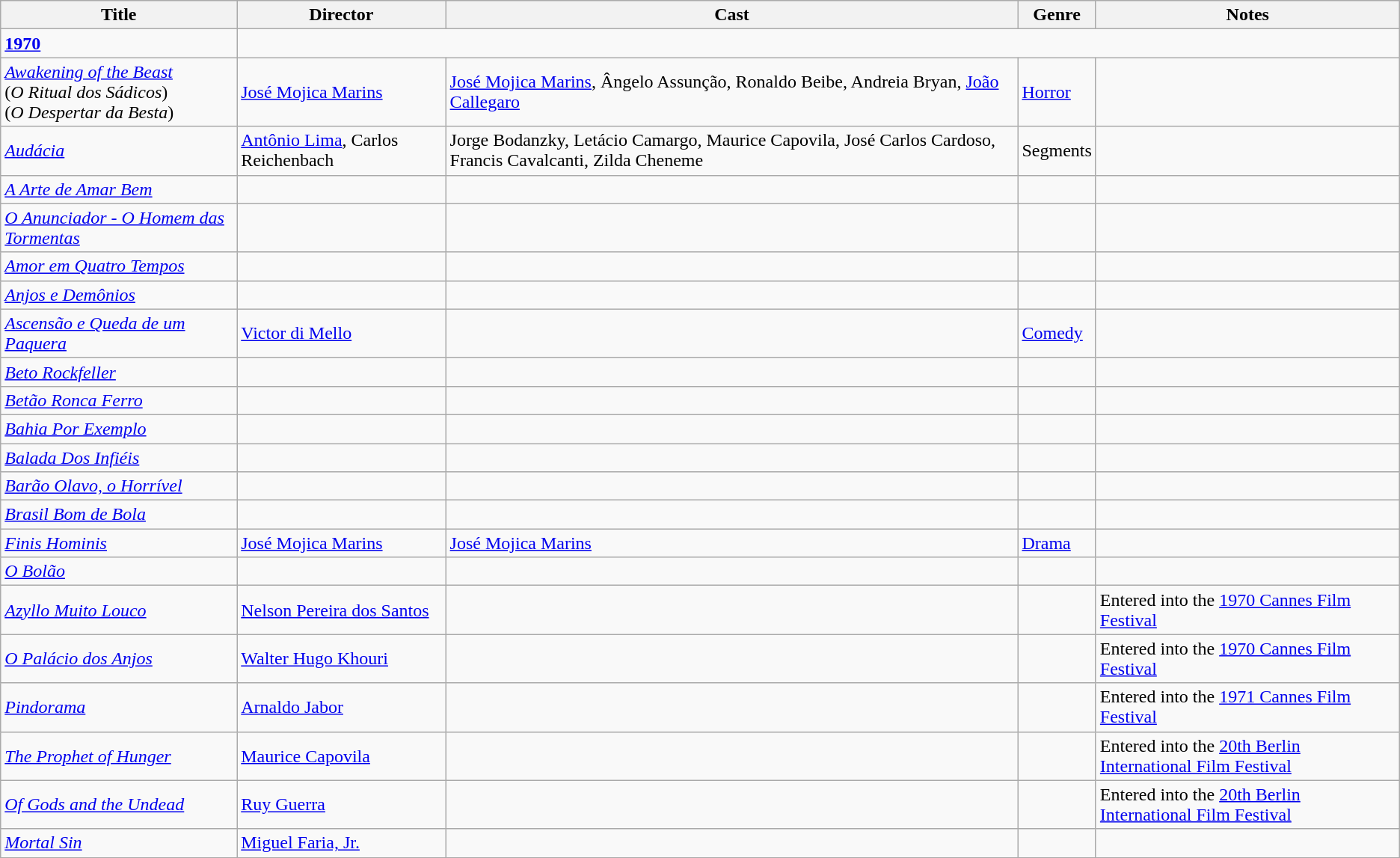<table class="wikitable">
<tr>
<th>Title</th>
<th>Director</th>
<th>Cast</th>
<th>Genre</th>
<th>Notes</th>
</tr>
<tr>
<td><strong><a href='#'>1970</a></strong></td>
</tr>
<tr>
<td><em><a href='#'>Awakening of the Beast</a></em><br>(<em>O Ritual dos Sádicos</em>)<br>(<em>O Despertar da Besta</em>)</td>
<td><a href='#'>José Mojica Marins</a></td>
<td><a href='#'>José Mojica Marins</a>, Ângelo Assunção, Ronaldo Beibe, Andreia Bryan, <a href='#'>João Callegaro</a></td>
<td><a href='#'>Horror</a></td>
<td></td>
</tr>
<tr>
<td><em><a href='#'>Audácia</a></em></td>
<td><a href='#'>Antônio Lima</a>, Carlos Reichenbach</td>
<td>Jorge Bodanzky, Letácio Camargo, Maurice Capovila, José Carlos Cardoso, Francis Cavalcanti, Zilda Cheneme</td>
<td>Segments</td>
<td></td>
</tr>
<tr>
<td><em><a href='#'>A Arte de Amar Bem</a></em></td>
<td></td>
<td></td>
<td></td>
<td></td>
</tr>
<tr>
<td><em><a href='#'>O Anunciador - O Homem das Tormentas</a></em></td>
<td></td>
<td></td>
<td></td>
<td></td>
</tr>
<tr>
<td><em><a href='#'>Amor em Quatro Tempos</a></em></td>
<td></td>
<td></td>
<td></td>
<td></td>
</tr>
<tr>
<td><em><a href='#'>Anjos e Demônios</a></em></td>
<td></td>
<td></td>
<td></td>
<td></td>
</tr>
<tr>
<td><em><a href='#'>Ascensão e Queda de um Paquera</a></em></td>
<td><a href='#'>Victor di Mello</a></td>
<td></td>
<td><a href='#'>Comedy</a></td>
<td></td>
</tr>
<tr>
<td><em><a href='#'>Beto Rockfeller</a></em></td>
<td></td>
<td></td>
<td></td>
<td></td>
</tr>
<tr>
<td><em><a href='#'>Betão Ronca Ferro</a></em></td>
<td></td>
<td></td>
<td></td>
<td></td>
</tr>
<tr>
<td><em><a href='#'>Bahia Por Exemplo</a></em></td>
<td></td>
<td></td>
<td></td>
<td></td>
</tr>
<tr>
<td><em><a href='#'>Balada Dos Infiéis</a></em></td>
<td></td>
<td></td>
<td></td>
<td></td>
</tr>
<tr>
<td><em><a href='#'>Barão Olavo, o Horrível</a></em></td>
<td></td>
<td></td>
<td></td>
<td></td>
</tr>
<tr>
<td><em><a href='#'>Brasil Bom de Bola</a></em></td>
<td></td>
<td></td>
<td></td>
<td></td>
</tr>
<tr>
<td><em><a href='#'>Finis Hominis</a></em></td>
<td><a href='#'>José Mojica Marins</a></td>
<td><a href='#'>José Mojica Marins</a></td>
<td><a href='#'>Drama</a></td>
<td></td>
</tr>
<tr>
<td><em><a href='#'>O Bolão</a></em></td>
<td></td>
<td></td>
<td></td>
<td></td>
</tr>
<tr>
<td><em><a href='#'>Azyllo Muito Louco</a></em></td>
<td><a href='#'>Nelson Pereira dos Santos</a></td>
<td></td>
<td></td>
<td>Entered into the <a href='#'>1970 Cannes Film Festival</a></td>
</tr>
<tr>
<td><em><a href='#'>O Palácio dos Anjos</a></em></td>
<td><a href='#'>Walter Hugo Khouri</a></td>
<td></td>
<td></td>
<td>Entered into the <a href='#'>1970 Cannes Film Festival</a></td>
</tr>
<tr>
<td><em><a href='#'>Pindorama</a></em></td>
<td><a href='#'>Arnaldo Jabor</a></td>
<td></td>
<td></td>
<td>Entered into the <a href='#'>1971 Cannes Film Festival</a></td>
</tr>
<tr>
<td><em><a href='#'>The Prophet of Hunger</a></em></td>
<td><a href='#'>Maurice Capovila</a></td>
<td></td>
<td></td>
<td>Entered into the <a href='#'>20th Berlin International Film Festival</a></td>
</tr>
<tr>
<td><em><a href='#'>Of Gods and the Undead</a></em></td>
<td><a href='#'>Ruy Guerra</a></td>
<td></td>
<td></td>
<td>Entered into the <a href='#'>20th Berlin International Film Festival</a></td>
</tr>
<tr>
<td><em><a href='#'>Mortal Sin</a></em></td>
<td><a href='#'>Miguel Faria, Jr.</a></td>
<td></td>
<td></td>
<td></td>
</tr>
<tr>
</tr>
</table>
